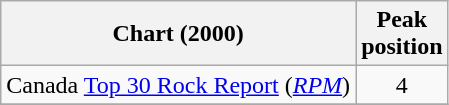<table class="wikitable">
<tr>
<th>Chart (2000)</th>
<th>Peak<br>position</th>
</tr>
<tr>
<td align="left">Canada <a href='#'>Top 30 Rock Report</a> (<em><a href='#'>RPM</a></em>)</td>
<td align="center">4</td>
</tr>
<tr>
</tr>
</table>
